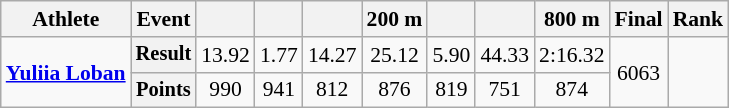<table class=wikitable style="font-size:90%;">
<tr>
<th>Athlete</th>
<th>Event</th>
<th></th>
<th></th>
<th></th>
<th>200 m</th>
<th></th>
<th></th>
<th>800 m</th>
<th>Final</th>
<th>Rank</th>
</tr>
<tr align=center>
<td rowspan=2 align=left><strong><a href='#'>Yuliia Loban</a></strong></td>
<th style="font-size:95%">Result</th>
<td>13.92</td>
<td>1.77</td>
<td>14.27</td>
<td>25.12</td>
<td>5.90</td>
<td>44.33</td>
<td>2:16.32</td>
<td rowspan=2>6063</td>
<td rowspan=2></td>
</tr>
<tr align=center>
<th style="font-size:95%">Points</th>
<td>990</td>
<td>941</td>
<td>812</td>
<td>876</td>
<td>819</td>
<td>751</td>
<td>874</td>
</tr>
</table>
